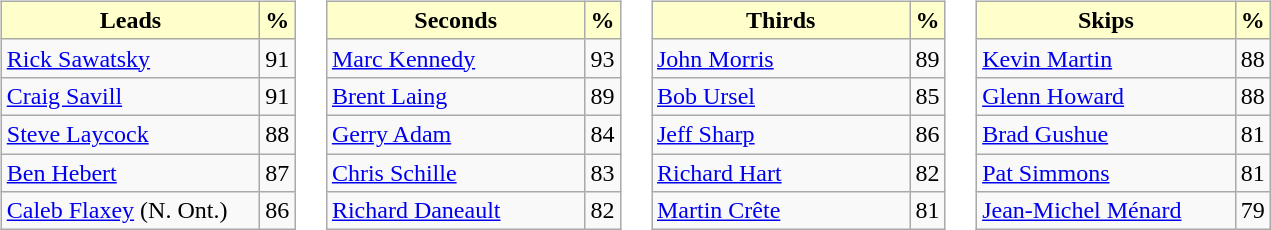<table>
<tr>
<td valign=top><br><table class="wikitable">
<tr>
<th style="background: #ffffcc; width:165px;">Leads</th>
<th style="background: #ffffcc;">%</th>
</tr>
<tr>
<td> <a href='#'>Rick Sawatsky</a></td>
<td>91</td>
</tr>
<tr>
<td> <a href='#'>Craig Savill</a></td>
<td>91</td>
</tr>
<tr>
<td> <a href='#'>Steve Laycock</a></td>
<td>88</td>
</tr>
<tr>
<td> <a href='#'>Ben Hebert</a></td>
<td>87</td>
</tr>
<tr>
<td> <a href='#'>Caleb Flaxey</a> (N. Ont.)</td>
<td>86</td>
</tr>
</table>
</td>
<td valign=top><br><table class="wikitable">
<tr>
<th style="background: #ffffcc; width:165px;">Seconds</th>
<th style="background: #ffffcc;">%</th>
</tr>
<tr>
<td> <a href='#'>Marc Kennedy</a></td>
<td>93</td>
</tr>
<tr>
<td> <a href='#'>Brent Laing</a></td>
<td>89</td>
</tr>
<tr>
<td> <a href='#'>Gerry Adam</a></td>
<td>84</td>
</tr>
<tr>
<td> <a href='#'>Chris Schille</a></td>
<td>83</td>
</tr>
<tr>
<td> <a href='#'>Richard Daneault</a></td>
<td>82</td>
</tr>
</table>
</td>
<td valign=top><br><table class="wikitable">
<tr>
<th style="background: #ffffcc; width:165px;">Thirds</th>
<th style="background: #ffffcc;">%</th>
</tr>
<tr>
<td> <a href='#'>John Morris</a></td>
<td>89</td>
</tr>
<tr>
<td> <a href='#'>Bob Ursel</a></td>
<td>85</td>
</tr>
<tr>
<td> <a href='#'>Jeff Sharp</a></td>
<td>86</td>
</tr>
<tr>
<td> <a href='#'>Richard Hart</a></td>
<td>82</td>
</tr>
<tr>
<td> <a href='#'>Martin Crête</a></td>
<td>81</td>
</tr>
</table>
</td>
<td valign=top><br><table class="wikitable">
<tr>
<th style="background: #ffffcc; width:165px;">Skips</th>
<th style="background: #ffffcc;">%</th>
</tr>
<tr>
<td> <a href='#'>Kevin Martin</a></td>
<td>88</td>
</tr>
<tr>
<td> <a href='#'>Glenn Howard</a></td>
<td>88</td>
</tr>
<tr>
<td> <a href='#'>Brad Gushue</a></td>
<td>81</td>
</tr>
<tr>
<td> <a href='#'>Pat Simmons</a></td>
<td>81</td>
</tr>
<tr>
<td> <a href='#'>Jean-Michel Ménard</a></td>
<td>79</td>
</tr>
</table>
</td>
</tr>
</table>
